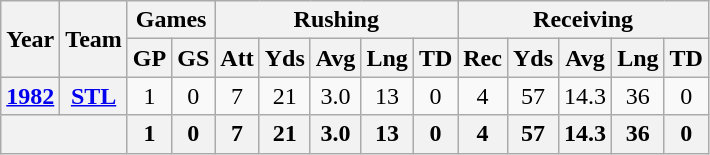<table class="wikitable" style="text-align:center;">
<tr>
<th rowspan="2">Year</th>
<th rowspan="2">Team</th>
<th colspan="2">Games</th>
<th colspan="5">Rushing</th>
<th colspan="5">Receiving</th>
</tr>
<tr>
<th>GP</th>
<th>GS</th>
<th>Att</th>
<th>Yds</th>
<th>Avg</th>
<th>Lng</th>
<th>TD</th>
<th>Rec</th>
<th>Yds</th>
<th>Avg</th>
<th>Lng</th>
<th>TD</th>
</tr>
<tr>
<th><a href='#'>1982</a></th>
<th><a href='#'>STL</a></th>
<td>1</td>
<td>0</td>
<td>7</td>
<td>21</td>
<td>3.0</td>
<td>13</td>
<td>0</td>
<td>4</td>
<td>57</td>
<td>14.3</td>
<td>36</td>
<td>0</td>
</tr>
<tr>
<th colspan="2"></th>
<th>1</th>
<th>0</th>
<th>7</th>
<th>21</th>
<th>3.0</th>
<th>13</th>
<th>0</th>
<th>4</th>
<th>57</th>
<th>14.3</th>
<th>36</th>
<th>0</th>
</tr>
</table>
